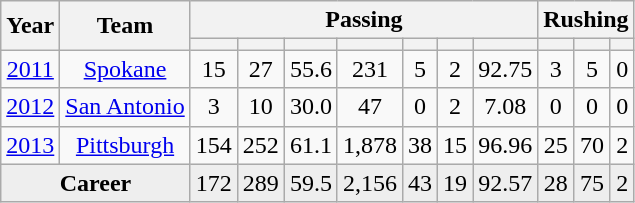<table class="wikitable sortable" style="text-align:center">
<tr>
<th rowspan=2>Year</th>
<th rowspan=2>Team</th>
<th colspan=7>Passing</th>
<th colspan=3>Rushing</th>
</tr>
<tr>
<th></th>
<th></th>
<th></th>
<th></th>
<th></th>
<th></th>
<th></th>
<th></th>
<th></th>
<th></th>
</tr>
<tr>
<td><a href='#'>2011</a></td>
<td><a href='#'>Spokane</a></td>
<td>15</td>
<td>27</td>
<td>55.6</td>
<td>231</td>
<td>5</td>
<td>2</td>
<td>92.75</td>
<td>3</td>
<td>5</td>
<td>0</td>
</tr>
<tr>
<td><a href='#'>2012</a></td>
<td><a href='#'>San Antonio</a></td>
<td>3</td>
<td>10</td>
<td>30.0</td>
<td>47</td>
<td>0</td>
<td>2</td>
<td>7.08</td>
<td>0</td>
<td>0</td>
<td>0</td>
</tr>
<tr>
<td><a href='#'>2013</a></td>
<td><a href='#'>Pittsburgh</a></td>
<td>154</td>
<td>252</td>
<td>61.1</td>
<td>1,878</td>
<td>38</td>
<td>15</td>
<td>96.96</td>
<td>25</td>
<td>70</td>
<td>2</td>
</tr>
<tr class="sortbottom" style="background:#eee;">
<td colspan=2><strong>Career</strong></td>
<td>172</td>
<td>289</td>
<td>59.5</td>
<td>2,156</td>
<td>43</td>
<td>19</td>
<td>92.57</td>
<td>28</td>
<td>75</td>
<td>2</td>
</tr>
</table>
